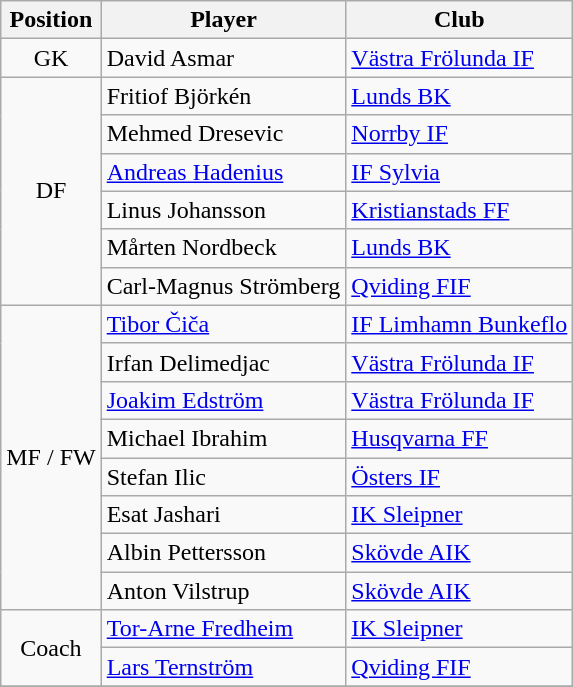<table class="wikitable" style="text-align:center;float:left;margin-right:1em;">
<tr>
<th>Position</th>
<th>Player</th>
<th>Club</th>
</tr>
<tr>
<td>GK</td>
<td align="left"> David Asmar</td>
<td align="left"><a href='#'>Västra Frölunda IF</a></td>
</tr>
<tr>
<td rowspan="6">DF</td>
<td align="left"> Fritiof Björkén</td>
<td align="left"><a href='#'>Lunds BK</a></td>
</tr>
<tr>
<td align="left"> Mehmed Dresevic</td>
<td align="left"><a href='#'>Norrby IF</a></td>
</tr>
<tr>
<td align="left"> <a href='#'>Andreas Hadenius</a></td>
<td align="left"><a href='#'>IF Sylvia</a></td>
</tr>
<tr>
<td align="left"> Linus Johansson</td>
<td align="left"><a href='#'>Kristianstads FF</a></td>
</tr>
<tr>
<td align="left"> Mårten Nordbeck</td>
<td align="left"><a href='#'>Lunds BK</a></td>
</tr>
<tr>
<td align="left"> Carl-Magnus Strömberg</td>
<td align="left"><a href='#'>Qviding FIF</a></td>
</tr>
<tr>
<td rowspan="8">MF / FW</td>
<td align="left"> <a href='#'>Tibor Čiča</a></td>
<td align="left"><a href='#'>IF Limhamn Bunkeflo</a></td>
</tr>
<tr>
<td align="left"> Irfan Delimedjac</td>
<td align="left"><a href='#'>Västra Frölunda IF</a></td>
</tr>
<tr>
<td align="left"> <a href='#'>Joakim Edström</a></td>
<td align="left"><a href='#'>Västra Frölunda IF</a></td>
</tr>
<tr>
<td align="left"> Michael Ibrahim</td>
<td align="left"><a href='#'>Husqvarna FF</a></td>
</tr>
<tr>
<td align="left"> Stefan Ilic</td>
<td align="left"><a href='#'>Östers IF</a></td>
</tr>
<tr>
<td align="left"> Esat Jashari</td>
<td align="left"><a href='#'>IK Sleipner</a></td>
</tr>
<tr>
<td align="left"> Albin Pettersson</td>
<td align="left"><a href='#'>Skövde AIK</a></td>
</tr>
<tr>
<td align="left"> Anton Vilstrup</td>
<td align="left"><a href='#'>Skövde AIK</a></td>
</tr>
<tr>
<td rowspan="2">Coach</td>
<td align="left"> <a href='#'>Tor-Arne Fredheim</a></td>
<td align="left"><a href='#'>IK Sleipner</a></td>
</tr>
<tr>
<td align="left"> <a href='#'>Lars Ternström</a></td>
<td align="left"><a href='#'>Qviding FIF</a></td>
</tr>
<tr>
</tr>
</table>
